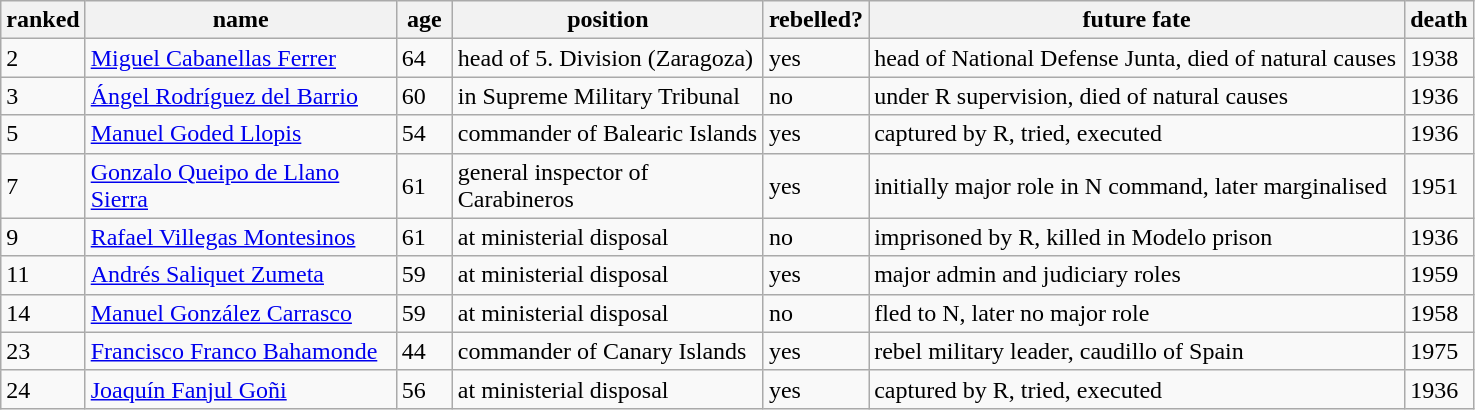<table class="wikitable sortable">
<tr>
<th scope="col" style="width: 30px;">ranked</th>
<th scope="col" style="width: 200px;">name</th>
<th scope="col" style="width: 30px;">age</th>
<th scope="col" style="width: 200px;">position</th>
<th scope="col" style="width: 50px;">rebelled?</th>
<th scope="col" style="width: 350px;">future fate</th>
<th scope="col" style="width: 30px;">death</th>
</tr>
<tr --->
<td>2</td>
<td><a href='#'>Miguel Cabanellas Ferrer</a></td>
<td>64</td>
<td>head of 5. Division (Zaragoza)</td>
<td>yes</td>
<td>head of National Defense Junta, died of natural causes</td>
<td>1938</td>
</tr>
<tr --->
<td>3</td>
<td><a href='#'>Ángel Rodríguez del Barrio</a></td>
<td>60</td>
<td>in Supreme Military Tribunal</td>
<td>no</td>
<td>under R supervision, died of natural causes</td>
<td>1936</td>
</tr>
<tr --->
<td>5</td>
<td><a href='#'>Manuel Goded Llopis</a></td>
<td>54</td>
<td>commander of Balearic Islands</td>
<td>yes</td>
<td>captured by R, tried, executed</td>
<td>1936</td>
</tr>
<tr --->
<td>7</td>
<td><a href='#'>Gonzalo Queipo de Llano Sierra</a></td>
<td>61</td>
<td>general inspector of Carabineros</td>
<td>yes</td>
<td>initially major role in N command, later marginalised</td>
<td>1951</td>
</tr>
<tr --->
<td>9</td>
<td><a href='#'>Rafael Villegas Montesinos</a></td>
<td>61</td>
<td>at ministerial disposal</td>
<td>no</td>
<td>imprisoned by R, killed in Modelo prison</td>
<td>1936</td>
</tr>
<tr --->
<td>11</td>
<td><a href='#'>Andrés Saliquet Zumeta</a></td>
<td>59</td>
<td>at ministerial disposal</td>
<td>yes</td>
<td>major admin and judiciary roles</td>
<td>1959</td>
</tr>
<tr --->
<td>14</td>
<td><a href='#'>Manuel González Carrasco</a></td>
<td>59</td>
<td>at ministerial disposal</td>
<td>no</td>
<td>fled to N, later no major role</td>
<td>1958</td>
</tr>
<tr --->
<td>23</td>
<td><a href='#'>Francisco Franco Bahamonde</a></td>
<td>44</td>
<td>commander of Canary Islands</td>
<td>yes</td>
<td>rebel military leader, caudillo of Spain</td>
<td>1975</td>
</tr>
<tr --->
<td>24</td>
<td><a href='#'>Joaquín Fanjul Goñi</a></td>
<td>56</td>
<td>at ministerial disposal</td>
<td>yes</td>
<td>captured by R, tried, executed</td>
<td>1936</td>
</tr>
</table>
